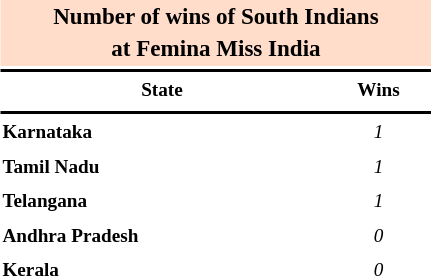<table class="toccolours" style="width: 20em; float:right; margin-left:1em; font-size:80%; line-height:1.5em; width:23%;">
<tr>
<th colspan="2" align="center" style="background:#FFDDCA;"><big>Number of wins of South Indians<br> at Femina Miss India</big></th>
</tr>
<tr>
<td colspan="2" style="background:black"></td>
</tr>
<tr>
<th scope="col">State</th>
<th scope="col">Wins</th>
</tr>
<tr>
<td colspan="2" style="background:black"></td>
</tr>
<tr>
<td align="left"><strong>Karnataka</strong></td>
<td align="center"><em>1</em></td>
</tr>
<tr>
<td align="left"><strong>Tamil Nadu</strong></td>
<td align="center"><em>1</em></td>
</tr>
<tr>
<td align="left"><strong>Telangana</strong></td>
<td align="center"><em>1</em></td>
</tr>
<tr>
<td align="left"><strong>Andhra Pradesh</strong></td>
<td align="center"><em>0</em></td>
</tr>
<tr>
<td align="left"><strong>Kerala</strong></td>
<td align="center"><em>0</em></td>
</tr>
<tr>
</tr>
</table>
